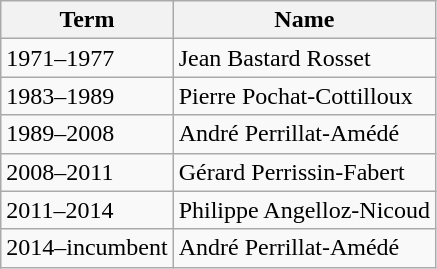<table class="wikitable">
<tr>
<th>Term</th>
<th>Name</th>
</tr>
<tr>
<td>1971–1977</td>
<td>Jean Bastard Rosset</td>
</tr>
<tr>
<td>1983–1989</td>
<td>Pierre Pochat-Cottilloux</td>
</tr>
<tr>
<td>1989–2008</td>
<td>André Perrillat-Amédé</td>
</tr>
<tr>
<td>2008–2011</td>
<td>Gérard Perrissin-Fabert</td>
</tr>
<tr>
<td>2011–2014</td>
<td>Philippe Angelloz-Nicoud</td>
</tr>
<tr>
<td>2014–incumbent</td>
<td>André Perrillat-Amédé</td>
</tr>
</table>
